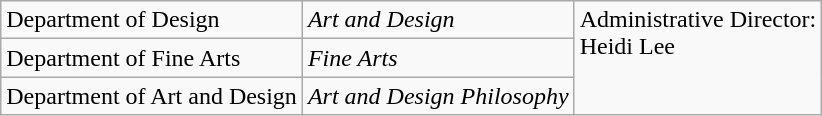<table class="wikitable">
<tr valign="top">
<td>Department of Design</td>
<td><em>Art and Design</em></td>
<td rowspan="3">Administrative Director:<br>Heidi Lee</td>
</tr>
<tr valign="top">
<td>Department of Fine Arts</td>
<td><em>Fine Arts</em></td>
</tr>
<tr valign="top">
<td>Department of Art and Design</td>
<td><em>Art and Design Philosophy</em></td>
</tr>
</table>
